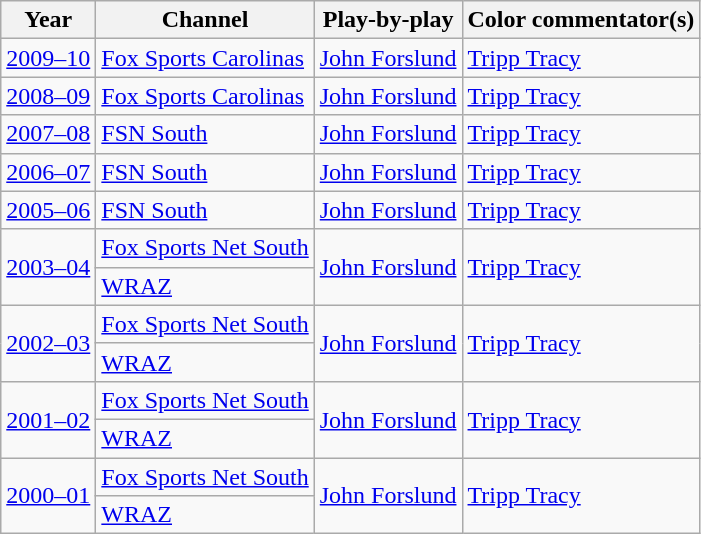<table class="wikitable">
<tr>
<th>Year</th>
<th>Channel</th>
<th>Play-by-play</th>
<th>Color commentator(s)</th>
</tr>
<tr>
<td><a href='#'>2009–10</a></td>
<td><a href='#'>Fox Sports Carolinas</a></td>
<td><a href='#'>John Forslund</a></td>
<td><a href='#'>Tripp Tracy</a></td>
</tr>
<tr>
<td><a href='#'>2008–09</a></td>
<td><a href='#'>Fox Sports Carolinas</a></td>
<td><a href='#'>John Forslund</a></td>
<td><a href='#'>Tripp Tracy</a></td>
</tr>
<tr>
<td><a href='#'>2007–08</a></td>
<td><a href='#'>FSN South</a></td>
<td><a href='#'>John Forslund</a></td>
<td><a href='#'>Tripp Tracy</a></td>
</tr>
<tr>
<td><a href='#'>2006–07</a></td>
<td><a href='#'>FSN South</a></td>
<td><a href='#'>John Forslund</a></td>
<td><a href='#'>Tripp Tracy</a></td>
</tr>
<tr>
<td><a href='#'>2005–06</a></td>
<td><a href='#'>FSN South</a></td>
<td><a href='#'>John Forslund</a></td>
<td><a href='#'>Tripp Tracy</a></td>
</tr>
<tr>
<td rowspan="2"><a href='#'>2003–04</a></td>
<td><a href='#'>Fox Sports Net South</a></td>
<td rowspan="2"><a href='#'>John Forslund</a></td>
<td rowspan="2"><a href='#'>Tripp Tracy</a></td>
</tr>
<tr>
<td><a href='#'>WRAZ</a></td>
</tr>
<tr>
<td rowspan="2"><a href='#'>2002–03</a></td>
<td><a href='#'>Fox Sports Net South</a></td>
<td rowspan="2"><a href='#'>John Forslund</a></td>
<td rowspan="2"><a href='#'>Tripp Tracy</a></td>
</tr>
<tr>
<td><a href='#'>WRAZ</a></td>
</tr>
<tr>
<td rowspan="2"><a href='#'>2001–02</a></td>
<td><a href='#'>Fox Sports Net South</a></td>
<td rowspan="2"><a href='#'>John Forslund</a></td>
<td rowspan="2"><a href='#'>Tripp Tracy</a></td>
</tr>
<tr>
<td><a href='#'>WRAZ</a></td>
</tr>
<tr>
<td rowspan="2"><a href='#'>2000–01</a></td>
<td><a href='#'>Fox Sports Net South</a></td>
<td rowspan="2"><a href='#'>John Forslund</a></td>
<td rowspan="2"><a href='#'>Tripp Tracy</a></td>
</tr>
<tr>
<td><a href='#'>WRAZ</a></td>
</tr>
</table>
